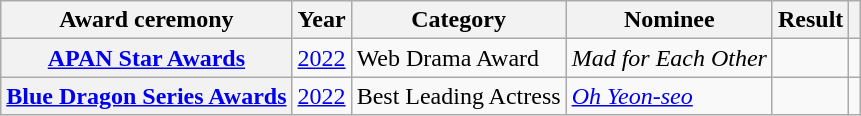<table class="wikitable plainrowheaders sortable">
<tr>
<th scope="col">Award ceremony</th>
<th scope="col">Year</th>
<th scope="col">Category</th>
<th scope="col">Nominee</th>
<th scope="col">Result</th>
<th scope="col" class="unsortable"></th>
</tr>
<tr>
<th scope="row"><a href='#'>APAN Star Awards</a></th>
<td><a href='#'>2022</a></td>
<td>Web Drama Award</td>
<td><em>Mad for Each Other</em></td>
<td></td>
<td></td>
</tr>
<tr>
<th scope="row"><a href='#'>Blue Dragon Series Awards</a></th>
<td><a href='#'> 2022</a></td>
<td>Best Leading Actress</td>
<td><em><a href='#'>Oh Yeon-seo</a></em></td>
<td></td>
<td></td>
</tr>
</table>
